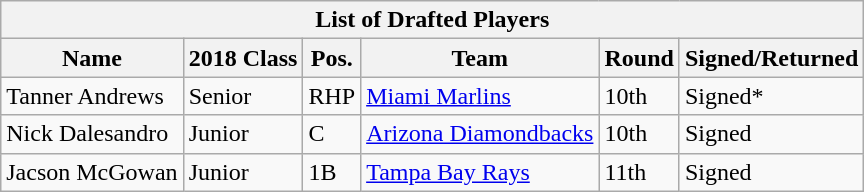<table class="wikitable collapsible">
<tr>
<th colspan="7">List of Drafted Players</th>
</tr>
<tr>
<th>Name</th>
<th>2018 Class</th>
<th>Pos.</th>
<th>Team</th>
<th>Round</th>
<th>Signed/Returned</th>
</tr>
<tr>
<td>Tanner Andrews</td>
<td>Senior</td>
<td>RHP</td>
<td><a href='#'>Miami Marlins</a></td>
<td>10th</td>
<td>Signed*</td>
</tr>
<tr>
<td>Nick Dalesandro</td>
<td>Junior</td>
<td>C</td>
<td><a href='#'>Arizona Diamondbacks</a></td>
<td>10th</td>
<td>Signed</td>
</tr>
<tr>
<td>Jacson McGowan</td>
<td>Junior</td>
<td>1B</td>
<td><a href='#'>Tampa Bay Rays</a></td>
<td>11th</td>
<td>Signed</td>
</tr>
</table>
